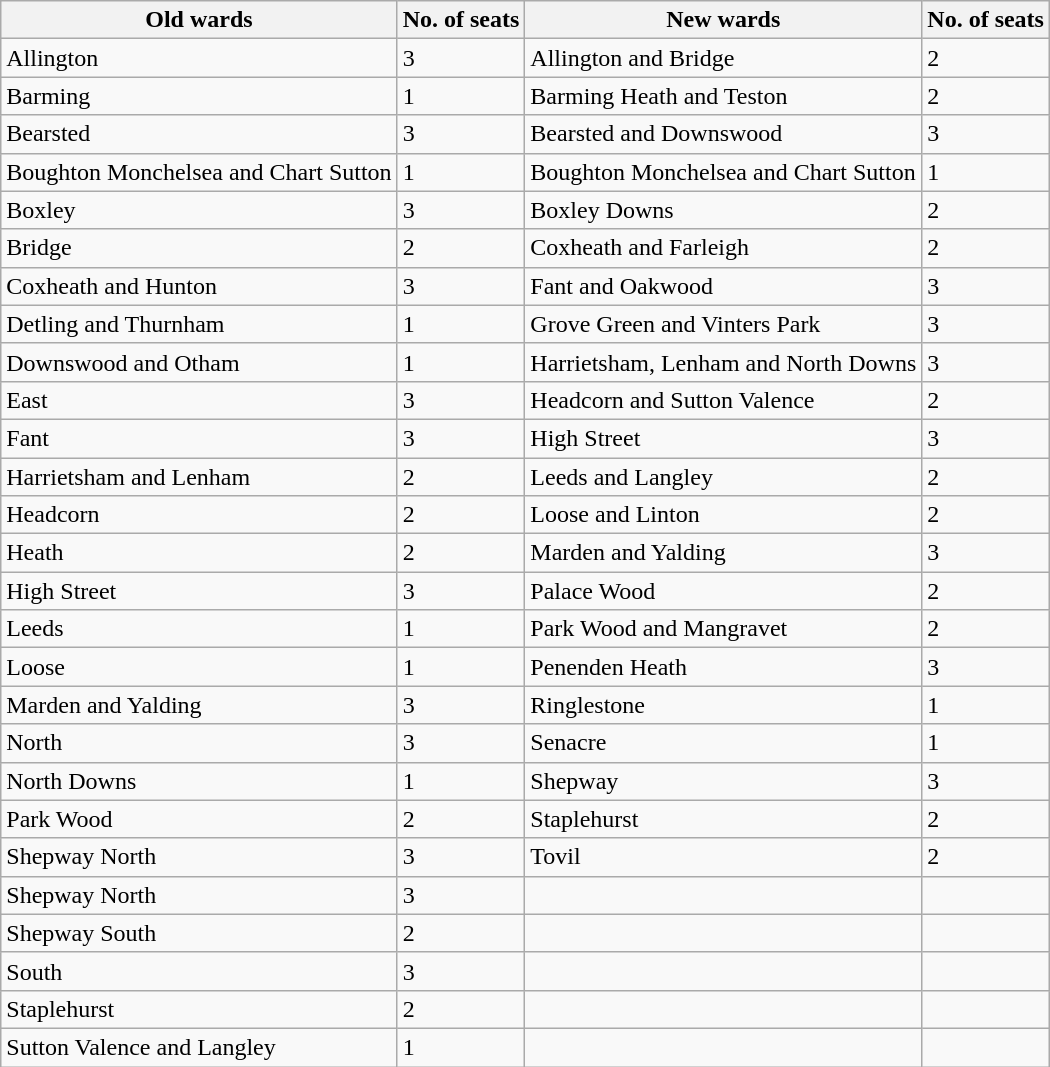<table class="wikitable">
<tr>
<th>Old wards</th>
<th>No. of seats</th>
<th>New wards</th>
<th>No. of seats</th>
</tr>
<tr>
<td>Allington</td>
<td>3</td>
<td>Allington and Bridge</td>
<td>2</td>
</tr>
<tr>
<td>Barming</td>
<td>1</td>
<td>Barming Heath and Teston</td>
<td>2</td>
</tr>
<tr>
<td>Bearsted</td>
<td>3</td>
<td>Bearsted and Downswood</td>
<td>3</td>
</tr>
<tr>
<td>Boughton Monchelsea and Chart Sutton</td>
<td>1</td>
<td>Boughton Monchelsea and Chart Sutton</td>
<td>1</td>
</tr>
<tr>
<td>Boxley</td>
<td>3</td>
<td>Boxley Downs</td>
<td>2</td>
</tr>
<tr>
<td>Bridge</td>
<td>2</td>
<td>Coxheath and Farleigh</td>
<td>2</td>
</tr>
<tr>
<td>Coxheath and Hunton</td>
<td>3</td>
<td>Fant and Oakwood</td>
<td>3</td>
</tr>
<tr>
<td>Detling and Thurnham</td>
<td>1</td>
<td>Grove Green and Vinters Park</td>
<td>3</td>
</tr>
<tr>
<td>Downswood and Otham</td>
<td>1</td>
<td>Harrietsham, Lenham and North Downs</td>
<td>3</td>
</tr>
<tr>
<td>East</td>
<td>3</td>
<td>Headcorn and Sutton Valence</td>
<td>2</td>
</tr>
<tr>
<td>Fant</td>
<td>3</td>
<td>High Street</td>
<td>3</td>
</tr>
<tr>
<td>Harrietsham and Lenham</td>
<td>2</td>
<td>Leeds and Langley</td>
<td>2</td>
</tr>
<tr>
<td>Headcorn</td>
<td>2</td>
<td>Loose and Linton</td>
<td>2</td>
</tr>
<tr>
<td>Heath</td>
<td>2</td>
<td>Marden and Yalding</td>
<td>3</td>
</tr>
<tr>
<td>High Street</td>
<td>3</td>
<td>Palace Wood</td>
<td>2</td>
</tr>
<tr>
<td>Leeds</td>
<td>1</td>
<td>Park Wood and Mangravet</td>
<td>2</td>
</tr>
<tr>
<td>Loose</td>
<td>1</td>
<td>Penenden Heath</td>
<td>3</td>
</tr>
<tr>
<td>Marden and Yalding</td>
<td>3</td>
<td>Ringlestone</td>
<td>1</td>
</tr>
<tr>
<td>North</td>
<td>3</td>
<td>Senacre</td>
<td>1</td>
</tr>
<tr>
<td>North Downs</td>
<td>1</td>
<td>Shepway</td>
<td>3</td>
</tr>
<tr>
<td>Park Wood</td>
<td>2</td>
<td>Staplehurst</td>
<td>2</td>
</tr>
<tr>
<td>Shepway North</td>
<td>3</td>
<td>Tovil</td>
<td>2</td>
</tr>
<tr>
<td>Shepway North</td>
<td>3</td>
<td></td>
<td></td>
</tr>
<tr>
<td>Shepway South</td>
<td>2</td>
<td></td>
<td></td>
</tr>
<tr>
<td>South</td>
<td>3</td>
<td></td>
<td></td>
</tr>
<tr>
<td>Staplehurst</td>
<td>2</td>
<td></td>
<td></td>
</tr>
<tr>
<td>Sutton Valence and Langley</td>
<td>1</td>
<td></td>
<td></td>
</tr>
</table>
